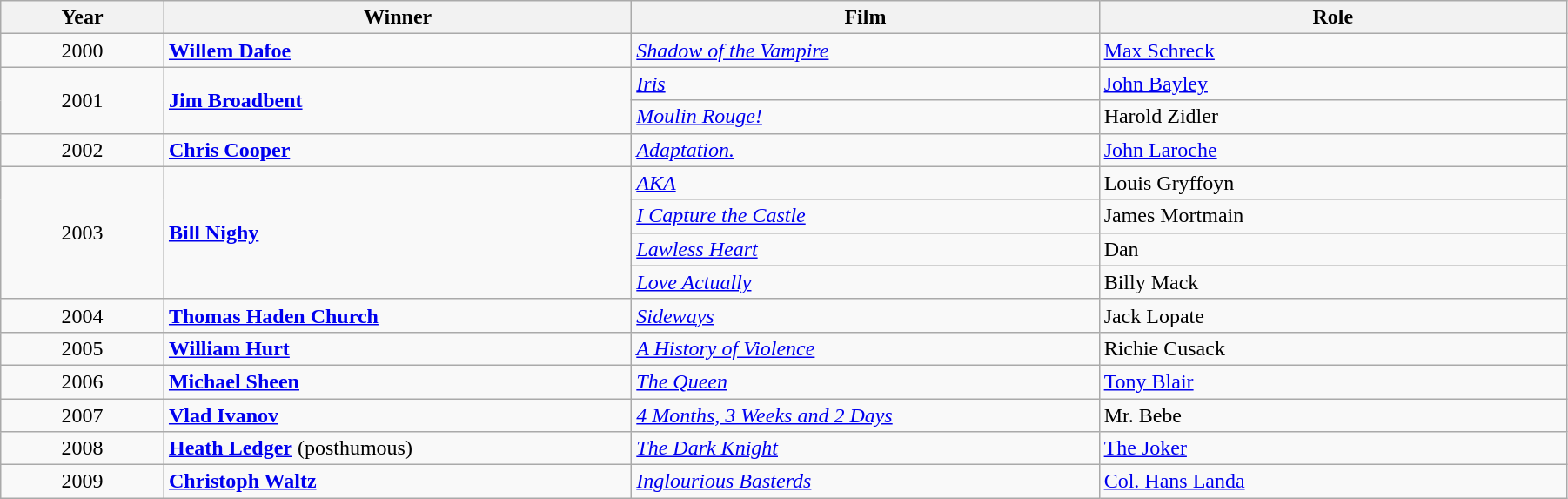<table class="wikitable" width="95%" cellpadding="5">
<tr>
<th width="100"><strong>Year</strong></th>
<th width="300"><strong>Winner</strong></th>
<th width="300"><strong>Film</strong></th>
<th width="300"><strong>Role</strong></th>
</tr>
<tr>
<td style="text-align:center;">2000</td>
<td><strong><a href='#'>Willem Dafoe</a></strong></td>
<td><em><a href='#'>Shadow of the Vampire</a></em></td>
<td><a href='#'>Max Schreck</a></td>
</tr>
<tr>
<td rowspan="2" style="text-align:center;">2001</td>
<td rowspan="2"><strong><a href='#'>Jim Broadbent</a></strong></td>
<td><em><a href='#'>Iris</a></em></td>
<td><a href='#'>John Bayley</a></td>
</tr>
<tr>
<td><em><a href='#'>Moulin Rouge!</a></em></td>
<td>Harold Zidler</td>
</tr>
<tr>
<td style="text-align:center;">2002</td>
<td><strong><a href='#'>Chris Cooper</a></strong></td>
<td><em><a href='#'>Adaptation.</a></em></td>
<td><a href='#'>John Laroche</a></td>
</tr>
<tr>
<td rowspan="4" style="text-align:center;">2003</td>
<td rowspan="4"><strong><a href='#'>Bill Nighy</a></strong></td>
<td><em><a href='#'>AKA</a></em></td>
<td>Louis Gryffoyn</td>
</tr>
<tr>
<td><em><a href='#'>I Capture the Castle</a></em></td>
<td>James Mortmain</td>
</tr>
<tr>
<td><em><a href='#'>Lawless Heart</a></em></td>
<td>Dan</td>
</tr>
<tr>
<td><em><a href='#'>Love Actually</a></em></td>
<td>Billy Mack</td>
</tr>
<tr>
<td style="text-align:center;">2004</td>
<td><strong><a href='#'>Thomas Haden Church</a></strong></td>
<td><em><a href='#'>Sideways</a></em></td>
<td>Jack Lopate</td>
</tr>
<tr>
<td style="text-align:center;">2005</td>
<td><strong><a href='#'>William Hurt</a></strong></td>
<td><em><a href='#'>A History of Violence</a></em></td>
<td>Richie Cusack</td>
</tr>
<tr>
<td style="text-align:center;">2006</td>
<td><strong><a href='#'>Michael Sheen</a></strong></td>
<td><em><a href='#'>The Queen</a></em></td>
<td><a href='#'>Tony Blair</a></td>
</tr>
<tr>
<td style="text-align:center;">2007</td>
<td><strong><a href='#'>Vlad Ivanov</a></strong></td>
<td><em><a href='#'>4 Months, 3 Weeks and 2 Days</a></em></td>
<td>Mr. Bebe</td>
</tr>
<tr>
<td style="text-align:center;">2008</td>
<td><strong><a href='#'>Heath Ledger</a></strong> (posthumous)</td>
<td><em><a href='#'>The Dark Knight</a></em></td>
<td><a href='#'>The Joker</a></td>
</tr>
<tr>
<td style="text-align:center;">2009</td>
<td><strong><a href='#'>Christoph Waltz</a></strong></td>
<td><em><a href='#'>Inglourious Basterds</a></em></td>
<td><a href='#'>Col. Hans Landa</a></td>
</tr>
</table>
